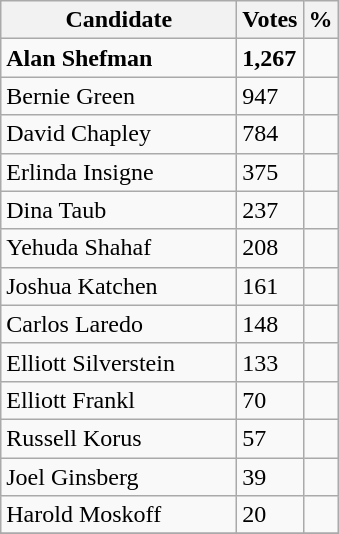<table class="wikitable">
<tr>
<th bgcolor="#DDDDFF" width="150px">Candidate</th>
<th bgcolor="#DDDDFF">Votes</th>
<th bgcolor="#DDDDFF">%</th>
</tr>
<tr>
<td><strong>Alan Shefman</strong></td>
<td><strong>1,267</strong></td>
<td></td>
</tr>
<tr>
<td>Bernie Green</td>
<td>947</td>
<td></td>
</tr>
<tr>
<td>David Chapley</td>
<td>784</td>
<td></td>
</tr>
<tr>
<td>Erlinda Insigne</td>
<td>375</td>
<td></td>
</tr>
<tr>
<td>Dina Taub</td>
<td>237</td>
<td></td>
</tr>
<tr>
<td>Yehuda Shahaf</td>
<td>208</td>
<td></td>
</tr>
<tr>
<td>Joshua Katchen</td>
<td>161</td>
<td></td>
</tr>
<tr>
<td>Carlos Laredo</td>
<td>148</td>
<td></td>
</tr>
<tr>
<td>Elliott Silverstein</td>
<td>133</td>
<td></td>
</tr>
<tr>
<td>Elliott Frankl</td>
<td>70</td>
<td></td>
</tr>
<tr>
<td>Russell Korus</td>
<td>57</td>
<td></td>
</tr>
<tr>
<td>Joel Ginsberg</td>
<td>39</td>
<td></td>
</tr>
<tr>
<td>Harold Moskoff</td>
<td>20</td>
<td></td>
</tr>
<tr>
</tr>
</table>
